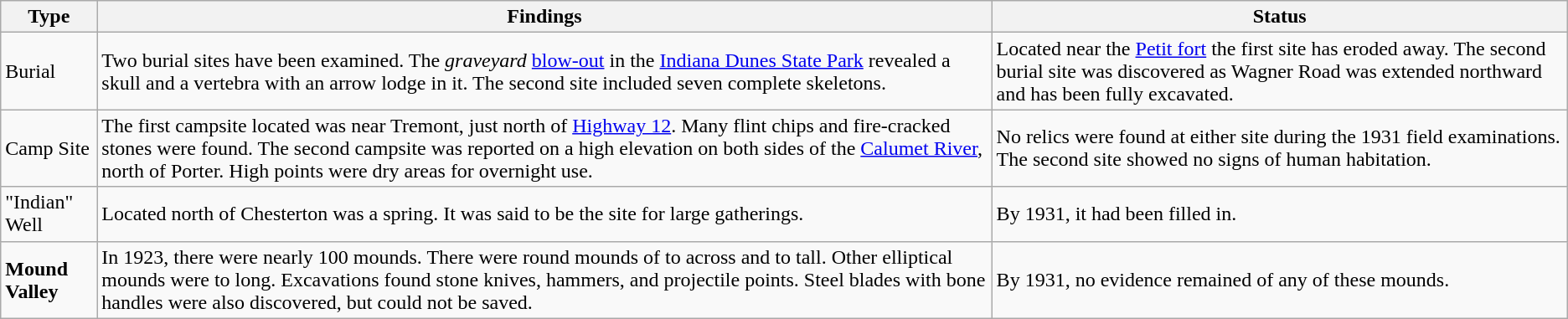<table class="wikitable">
<tr>
<th>Type</th>
<th>Findings</th>
<th>Status</th>
</tr>
<tr>
<td>Burial</td>
<td>Two burial sites have been examined. The <em>graveyard</em> <a href='#'>blow-out</a> in the <a href='#'>Indiana Dunes State Park</a> revealed a skull and a vertebra with an arrow lodge in it. The second site included seven complete skeletons.</td>
<td>Located near the <a href='#'>Petit fort</a> the first site has eroded away. The second burial site was discovered as Wagner Road was extended northward and has been fully excavated.</td>
</tr>
<tr>
<td>Camp Site </td>
<td>The first campsite located was near Tremont, just north of <a href='#'>Highway 12</a>. Many flint chips and fire-cracked stones were found. The second campsite was reported on a high elevation on both sides of the <a href='#'>Calumet River</a>, north of Porter. High points were dry areas for overnight use.</td>
<td>No relics were found at either site during the 1931 field examinations. The second site showed no signs of human habitation.</td>
</tr>
<tr>
<td>"Indian" Well</td>
<td>Located north of Chesterton was a spring. It was said to be the site for large gatherings.</td>
<td>By 1931, it had been filled in.</td>
</tr>
<tr>
<td><strong>Mound Valley</strong></td>
<td>In 1923, there were nearly 100 mounds. There were round mounds of  to  across and  to  tall. Other elliptical mounds were  to  long. Excavations found stone knives, hammers, and projectile points. Steel blades with bone handles were also discovered, but could not be saved.</td>
<td>By 1931, no evidence remained of any of these mounds.</td>
</tr>
</table>
